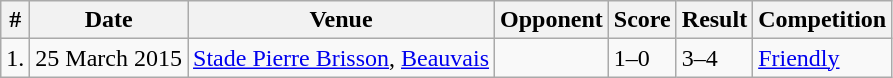<table class="wikitable">
<tr>
<th>#</th>
<th>Date</th>
<th>Venue</th>
<th>Opponent</th>
<th>Score</th>
<th>Result</th>
<th>Competition</th>
</tr>
<tr>
<td>1.</td>
<td>25 March 2015</td>
<td><a href='#'>Stade Pierre Brisson</a>, <a href='#'>Beauvais</a></td>
<td></td>
<td>1–0</td>
<td>3–4</td>
<td><a href='#'>Friendly</a></td>
</tr>
</table>
